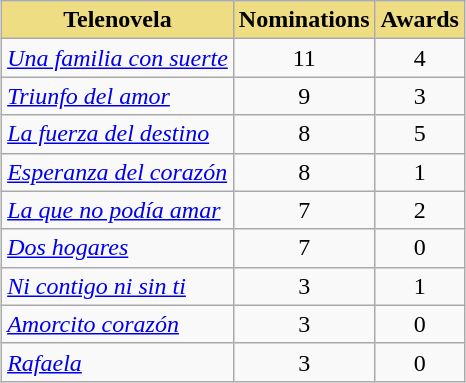<table class="wikitable sortable" style="margin:1em auto;">
<tr>
<th style="background-color:#EEDD82;">Telenovela</th>
<th style="background-color:#EEDD82;">Nominations</th>
<th style="background-color:#EEDD82;">Awards</th>
</tr>
<tr>
<td><em><a href='#'>Una familia con suerte</a></em></td>
<td style="text-align:center;">11</td>
<td style="text-align:center;">4</td>
</tr>
<tr>
<td><em><a href='#'>Triunfo del amor</a></em></td>
<td style="text-align:center;">9</td>
<td style="text-align:center;">3</td>
</tr>
<tr>
<td><em><a href='#'>La fuerza del destino</a></em></td>
<td style="text-align:center;">8</td>
<td style="text-align:center;">5</td>
</tr>
<tr>
<td><em><a href='#'>Esperanza del corazón</a></em></td>
<td style="text-align:center;">8</td>
<td style="text-align:center;">1</td>
</tr>
<tr>
<td><em><a href='#'>La que no podía amar</a></em></td>
<td style="text-align:center;">7</td>
<td style="text-align:center;">2</td>
</tr>
<tr>
<td><em><a href='#'>Dos hogares</a></em></td>
<td style="text-align:center;">7</td>
<td style="text-align:center;">0</td>
</tr>
<tr>
<td><em><a href='#'>Ni contigo ni sin ti</a></em></td>
<td style="text-align:center;">3</td>
<td style="text-align:center;">1</td>
</tr>
<tr>
<td><em><a href='#'>Amorcito corazón</a></em></td>
<td style="text-align:center;">3</td>
<td style="text-align:center;">0</td>
</tr>
<tr>
<td><em><a href='#'>Rafaela</a></em></td>
<td style="text-align:center;">3</td>
<td style="text-align:center;">0</td>
</tr>
</table>
